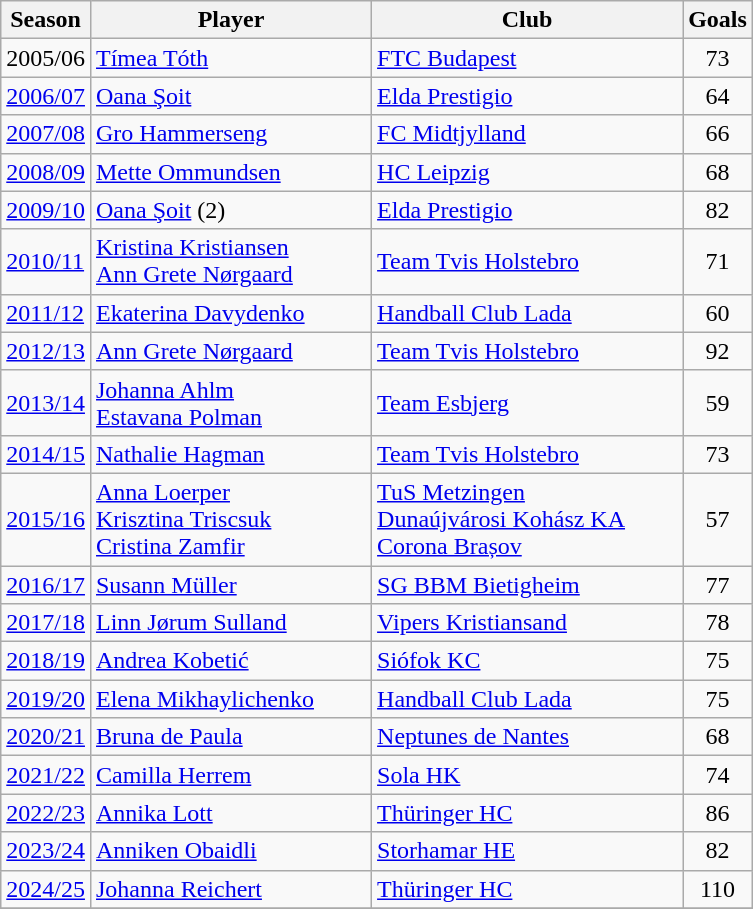<table class="wikitable">
<tr>
<th width=10>Season</th>
<th width=180>Player</th>
<th width=200>Club</th>
<th width=10>Goals</th>
</tr>
<tr>
<td>2005/06</td>
<td> <a href='#'>Tímea Tóth</a></td>
<td> <a href='#'>FTC Budapest</a></td>
<td style="text-align:center;">73</td>
</tr>
<tr>
<td><a href='#'>2006/07</a></td>
<td> <a href='#'>Oana Şoit</a></td>
<td> <a href='#'>Elda Prestigio</a></td>
<td style="text-align:center;">64</td>
</tr>
<tr>
<td><a href='#'>2007/08</a></td>
<td> <a href='#'>Gro Hammerseng</a></td>
<td> <a href='#'>FC Midtjylland</a></td>
<td style="text-align:center;">66</td>
</tr>
<tr>
<td><a href='#'>2008/09</a></td>
<td> <a href='#'>Mette Ommundsen</a></td>
<td> <a href='#'>HC Leipzig</a></td>
<td style="text-align:center;">68</td>
</tr>
<tr>
<td><a href='#'>2009/10</a></td>
<td> <a href='#'>Oana Şoit</a> (2)</td>
<td> <a href='#'>Elda Prestigio</a></td>
<td style="text-align:center;">82</td>
</tr>
<tr>
<td><a href='#'>2010/11</a></td>
<td> <a href='#'>Kristina Kristiansen</a><br> <a href='#'>Ann Grete Nørgaard</a></td>
<td> <a href='#'>Team Tvis Holstebro</a></td>
<td style="text-align:center;">71</td>
</tr>
<tr>
<td><a href='#'>2011/12</a></td>
<td> <a href='#'>Ekaterina Davydenko</a></td>
<td> <a href='#'>Handball Club Lada</a></td>
<td style="text-align:center;">60</td>
</tr>
<tr>
<td><a href='#'>2012/13</a></td>
<td> <a href='#'>Ann Grete Nørgaard</a></td>
<td> <a href='#'>Team Tvis Holstebro</a></td>
<td style="text-align:center;">92</td>
</tr>
<tr>
<td><a href='#'>2013/14</a></td>
<td> <a href='#'>Johanna Ahlm</a><br> <a href='#'>Estavana Polman</a></td>
<td> <a href='#'>Team Esbjerg</a></td>
<td style="text-align:center;">59</td>
</tr>
<tr>
<td><a href='#'>2014/15</a></td>
<td> <a href='#'>Nathalie Hagman</a></td>
<td> <a href='#'>Team Tvis Holstebro</a></td>
<td style="text-align:center;">73</td>
</tr>
<tr>
<td><a href='#'>2015/16</a></td>
<td> <a href='#'>Anna Loerper</a><br> <a href='#'>Krisztina Triscsuk</a><br> <a href='#'>Cristina Zamfir</a></td>
<td> <a href='#'>TuS Metzingen</a><br> <a href='#'>Dunaújvárosi Kohász KA</a><br> <a href='#'>Corona Brașov</a></td>
<td style="text-align:center;">57</td>
</tr>
<tr>
<td><a href='#'>2016/17</a></td>
<td> <a href='#'>Susann Müller</a></td>
<td> <a href='#'>SG BBM Bietigheim</a></td>
<td style="text-align:center;">77</td>
</tr>
<tr>
<td><a href='#'>2017/18</a></td>
<td> <a href='#'>Linn Jørum Sulland</a></td>
<td> <a href='#'>Vipers Kristiansand</a></td>
<td style="text-align:center;">78</td>
</tr>
<tr>
<td><a href='#'>2018/19</a></td>
<td> <a href='#'>Andrea Kobetić</a></td>
<td> <a href='#'>Siófok KC</a></td>
<td style="text-align:center;">75</td>
</tr>
<tr>
<td><a href='#'>2019/20</a></td>
<td> <a href='#'>Elena Mikhaylichenko</a></td>
<td> <a href='#'>Handball Club Lada</a></td>
<td style="text-align:center;">75</td>
</tr>
<tr>
<td><a href='#'>2020/21</a></td>
<td> <a href='#'>Bruna de Paula</a></td>
<td> <a href='#'>Neptunes de Nantes</a></td>
<td style="text-align:center;">68</td>
</tr>
<tr>
<td><a href='#'>2021/22</a></td>
<td> <a href='#'>Camilla Herrem</a></td>
<td> <a href='#'>Sola HK</a></td>
<td style="text-align:center;">74</td>
</tr>
<tr>
<td><a href='#'>2022/23</a></td>
<td> <a href='#'>Annika Lott</a></td>
<td> <a href='#'>Thüringer HC</a></td>
<td style="text-align:center;">86</td>
</tr>
<tr>
<td><a href='#'>2023/24</a></td>
<td> <a href='#'>Anniken Obaidli</a></td>
<td> <a href='#'>Storhamar HE</a></td>
<td style="text-align:center;">82</td>
</tr>
<tr>
<td><a href='#'>2024/25</a></td>
<td> <a href='#'>Johanna Reichert</a></td>
<td> <a href='#'>Thüringer HC</a></td>
<td style="text-align:center;">110</td>
</tr>
<tr>
</tr>
</table>
